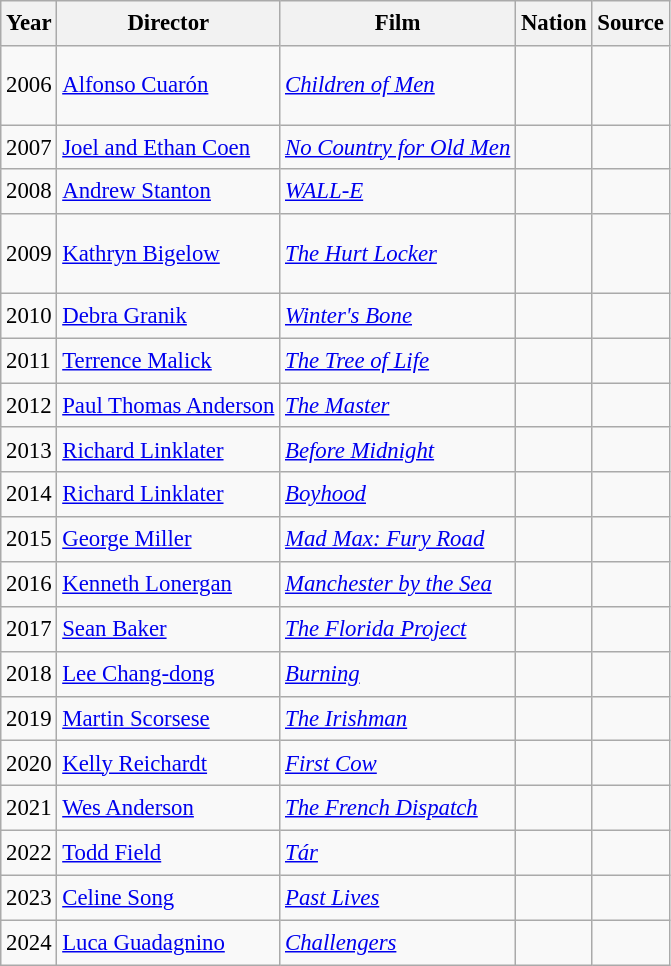<table class="wikitable" style="font-size:0.95em;line-height:1.5em;">
<tr>
<th>Year</th>
<th>Director</th>
<th>Film</th>
<th>Nation</th>
<th>Source</th>
</tr>
<tr>
<td>2006</td>
<td><a href='#'>Alfonso Cuarón</a></td>
<td><em><a href='#'>Children of Men</a></em></td>
<td><br><br></td>
<td></td>
</tr>
<tr>
<td>2007</td>
<td><a href='#'>Joel and Ethan Coen</a></td>
<td><em><a href='#'>No Country for Old Men</a></em></td>
<td></td>
<td></td>
</tr>
<tr>
<td>2008</td>
<td><a href='#'>Andrew Stanton</a></td>
<td><em><a href='#'>WALL-E</a></em></td>
<td></td>
<td></td>
</tr>
<tr>
<td>2009</td>
<td><a href='#'>Kathryn Bigelow</a></td>
<td><em><a href='#'>The Hurt Locker</a></em></td>
<td><br><br></td>
<td></td>
</tr>
<tr>
<td>2010</td>
<td><a href='#'>Debra Granik</a></td>
<td><em><a href='#'>Winter's Bone</a></em></td>
<td></td>
<td></td>
</tr>
<tr>
<td>2011</td>
<td><a href='#'>Terrence Malick</a></td>
<td><em><a href='#'>The Tree of Life</a></em></td>
<td></td>
<td></td>
</tr>
<tr>
<td>2012</td>
<td><a href='#'>Paul Thomas Anderson</a></td>
<td><em><a href='#'>The Master</a></em></td>
<td></td>
<td></td>
</tr>
<tr>
<td>2013</td>
<td><a href='#'>Richard Linklater</a></td>
<td><em><a href='#'>Before Midnight</a></em></td>
<td></td>
<td></td>
</tr>
<tr>
<td>2014</td>
<td><a href='#'>Richard Linklater</a></td>
<td><em><a href='#'>Boyhood</a></em></td>
<td></td>
<td></td>
</tr>
<tr>
<td>2015</td>
<td><a href='#'>George Miller</a></td>
<td><em><a href='#'>Mad Max: Fury Road</a></em></td>
<td><br></td>
<td></td>
</tr>
<tr>
<td>2016</td>
<td><a href='#'>Kenneth Lonergan</a></td>
<td><em><a href='#'>Manchester by the Sea</a></em></td>
<td></td>
<td></td>
</tr>
<tr>
<td>2017</td>
<td><a href='#'>Sean Baker</a></td>
<td><em><a href='#'>The Florida Project</a></em></td>
<td></td>
<td></td>
</tr>
<tr>
<td>2018</td>
<td><a href='#'>Lee Chang-dong</a></td>
<td><em><a href='#'>Burning</a></em></td>
<td></td>
<td></td>
</tr>
<tr>
<td>2019</td>
<td><a href='#'>Martin Scorsese</a></td>
<td><em><a href='#'>The Irishman</a></em></td>
<td></td>
<td></td>
</tr>
<tr>
<td>2020</td>
<td><a href='#'>Kelly Reichardt</a></td>
<td><em><a href='#'>First Cow</a></em></td>
<td></td>
<td></td>
</tr>
<tr>
<td>2021</td>
<td><a href='#'>Wes Anderson</a></td>
<td><em><a href='#'>The French Dispatch</a></em></td>
<td></td>
<td></td>
</tr>
<tr>
<td>2022</td>
<td><a href='#'>Todd Field</a></td>
<td><em><a href='#'>Tár</a></em></td>
<td></td>
<td></td>
</tr>
<tr>
<td>2023</td>
<td><a href='#'>Celine Song</a></td>
<td><em><a href='#'>Past Lives</a></em></td>
<td></td>
<td></td>
</tr>
<tr>
<td>2024</td>
<td><a href='#'>Luca Guadagnino</a></td>
<td><em><a href='#'>Challengers</a></em></td>
<td></td>
<td></td>
</tr>
</table>
